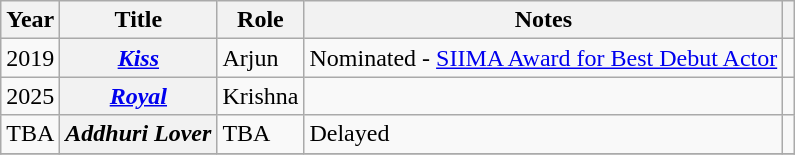<table class="wikitable plainrowheaders sortable" style="margin-right: 0;">
<tr>
<th scope="col">Year</th>
<th scope="col">Title</th>
<th scope="col">Role</th>
<th scope="col" class="unsortable">Notes</th>
<th scope="col" class="unsortable"></th>
</tr>
<tr>
<td>2019</td>
<th scope="row"><em><a href='#'>Kiss</a></em></th>
<td>Arjun</td>
<td>Nominated - <a href='#'>SIIMA Award for Best Debut Actor</a></td>
<td style="text-align: center;"></td>
</tr>
<tr>
<td>2025</td>
<th scope="row"><em><a href='#'>Royal</a></em></th>
<td>Krishna</td>
<td></td>
<td style="text-align: center;"></td>
</tr>
<tr>
<td>TBA</td>
<th scope="row"><em>Addhuri Lover</em></th>
<td>TBA</td>
<td>Delayed</td>
<td style="text-align: center;"></td>
</tr>
<tr>
</tr>
</table>
